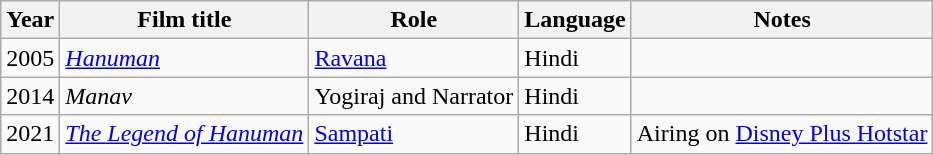<table class="wikitable">
<tr>
<th>Year</th>
<th>Film title</th>
<th>Role</th>
<th>Language</th>
<th>Notes</th>
</tr>
<tr>
<td>2005</td>
<td><a href='#'><em>Hanuman</em></a></td>
<td><a href='#'>Ravana</a></td>
<td>Hindi</td>
<td></td>
</tr>
<tr>
<td>2014</td>
<td><em>Manav</em></td>
<td>Yogiraj and Narrator</td>
<td>Hindi</td>
<td></td>
</tr>
<tr>
<td>2021</td>
<td><em><a href='#'>The Legend of Hanuman</a></em></td>
<td><a href='#'>Sampati</a></td>
<td>Hindi</td>
<td>Airing on <a href='#'>Disney Plus Hotstar</a></td>
</tr>
</table>
